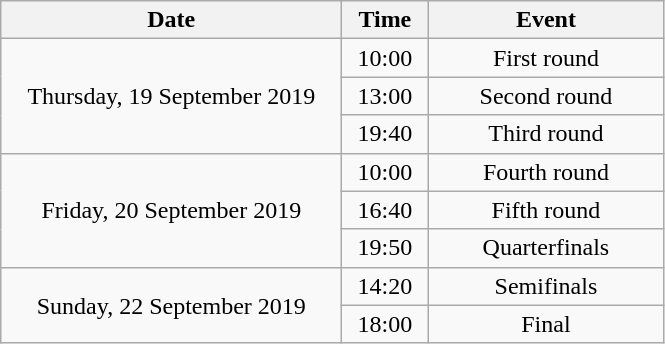<table class="wikitable" style="text-align:center;">
<tr>
<th width="220">Date</th>
<th width="50">Time</th>
<th width="150">Event</th>
</tr>
<tr>
<td rowspan="3">Thursday, 19 September 2019</td>
<td>10:00</td>
<td>First round</td>
</tr>
<tr>
<td>13:00</td>
<td>Second round</td>
</tr>
<tr>
<td>19:40</td>
<td>Third round</td>
</tr>
<tr>
<td rowspan="3">Friday, 20 September 2019</td>
<td>10:00</td>
<td>Fourth round</td>
</tr>
<tr>
<td>16:40</td>
<td>Fifth round</td>
</tr>
<tr>
<td>19:50</td>
<td>Quarterfinals</td>
</tr>
<tr>
<td rowspan="2">Sunday, 22 September 2019</td>
<td>14:20</td>
<td>Semifinals</td>
</tr>
<tr>
<td>18:00</td>
<td>Final</td>
</tr>
</table>
